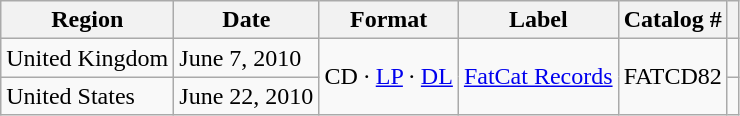<table class="wikitable">
<tr>
<th scope="col">Region</th>
<th scope="col">Date</th>
<th scope="col">Format</th>
<th scope="col">Label</th>
<th scope="col">Catalog #</th>
<th scope="col"></th>
</tr>
<tr>
<td>United Kingdom</td>
<td>June 7, 2010</td>
<td rowspan="2">CD · <a href='#'>LP</a> · <a href='#'>DL</a></td>
<td rowspan="2"><a href='#'>FatCat Records</a></td>
<td rowspan="2" align="center">FATCD82</td>
<td></td>
</tr>
<tr>
<td>United States</td>
<td>June 22, 2010</td>
<td></td>
</tr>
</table>
